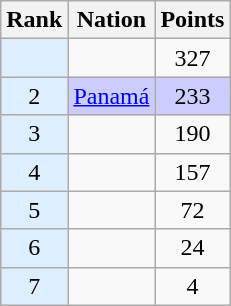<table class="wikitable sortable" style="text-align:center">
<tr>
<th>Rank</th>
<th>Nation</th>
<th>Points</th>
</tr>
<tr>
<td bgcolor = DDEEFF></td>
<td align=left></td>
<td>327</td>
</tr>
<tr style="background-color:#ccccff">
<td bgcolor = DDEEFF>2</td>
<td align=left> <a href='#'>Panamá</a></td>
<td>233</td>
</tr>
<tr>
<td bgcolor = DDEEFF>3</td>
<td align=left></td>
<td>190</td>
</tr>
<tr>
<td bgcolor = DDEEFF>4</td>
<td align=left></td>
<td>157</td>
</tr>
<tr>
<td bgcolor = DDEEFF>5</td>
<td align=left></td>
<td>72</td>
</tr>
<tr>
<td bgcolor = DDEEFF>6</td>
<td align=left></td>
<td>24</td>
</tr>
<tr>
<td bgcolor = DDEEFF>7</td>
<td align=left></td>
<td>4</td>
</tr>
</table>
